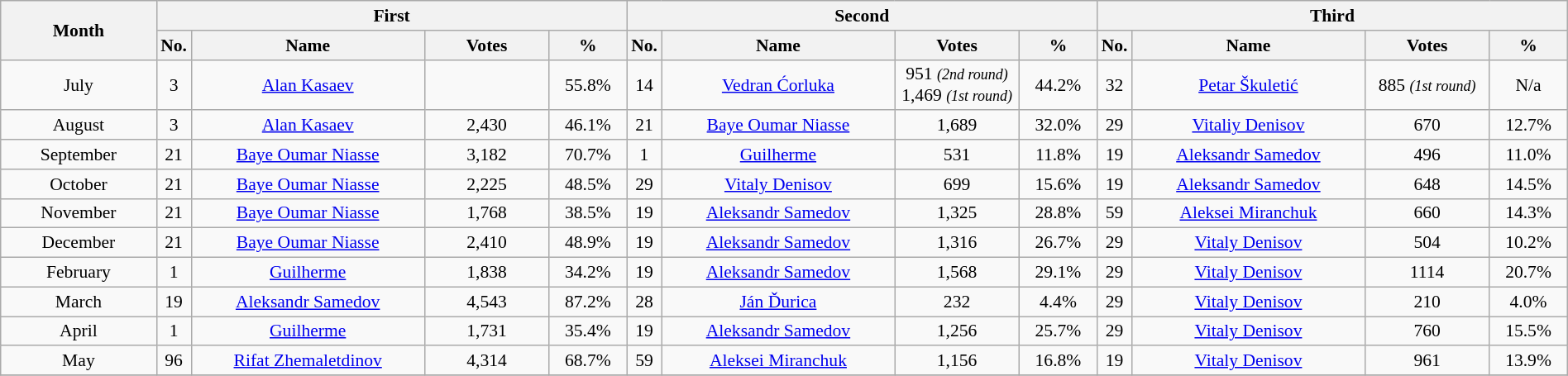<table class="wikitable" style="text-align:center; font-size:90%; width:100%;">
<tr>
<th rowspan="2" width="10%" style=text-align:center;">Month</th>
<th colspan="4" style=text-align:center;">First</th>
<th colspan="4" style=text-align:center;">Second</th>
<th colspan="4" style=text-align:center;">Third</th>
</tr>
<tr>
<th width=2% align="center">No.</th>
<th width=15% align="center">Name</th>
<th width=8% align="center">Votes</th>
<th width=5% align="center">%</th>
<th width=2% align="center">No.</th>
<th width=15% align="center">Name</th>
<th width=8% align="center">Votes</th>
<th width=5% align="center">%</th>
<th width=2% align="center">No.</th>
<th width=15% align="center">Name</th>
<th width=8% align="center">Votes</th>
<th width=5% align="center">%</th>
</tr>
<tr>
<td>July </td>
<td>3</td>
<td><a href='#'>Alan Kasaev</a></td>
<td><br></td>
<td>55.8%</td>
<td>14</td>
<td><a href='#'>Vedran Ćorluka</a></td>
<td>951 <small><em>(2nd round)</em></small> 1,469 <small><em>(1st round)</em></small></td>
<td>44.2%</td>
<td>32</td>
<td><a href='#'>Petar Škuletić</a></td>
<td>885 <small><em>(1st round)</em></small></td>
<td>N/a</td>
</tr>
<tr>
<td>August </td>
<td>3</td>
<td><a href='#'>Alan Kasaev</a></td>
<td>2,430</td>
<td>46.1%</td>
<td>21</td>
<td><a href='#'>Baye Oumar Niasse</a></td>
<td>1,689</td>
<td>32.0%</td>
<td>29</td>
<td><a href='#'>Vitaliy Denisov</a></td>
<td>670</td>
<td>12.7%</td>
</tr>
<tr>
<td>September </td>
<td>21</td>
<td><a href='#'>Baye Oumar Niasse</a></td>
<td>3,182</td>
<td>70.7%</td>
<td>1</td>
<td><a href='#'>Guilherme</a></td>
<td>531</td>
<td>11.8%</td>
<td>19</td>
<td><a href='#'>Aleksandr Samedov</a></td>
<td>496</td>
<td>11.0%</td>
</tr>
<tr>
<td>October </td>
<td>21</td>
<td><a href='#'>Baye Oumar Niasse</a></td>
<td>2,225</td>
<td>48.5%</td>
<td>29</td>
<td><a href='#'>Vitaly Denisov</a></td>
<td>699</td>
<td>15.6%</td>
<td>19</td>
<td><a href='#'>Aleksandr Samedov</a></td>
<td>648</td>
<td>14.5%</td>
</tr>
<tr>
<td>November </td>
<td>21</td>
<td><a href='#'>Baye Oumar Niasse</a></td>
<td>1,768</td>
<td>38.5%</td>
<td>19</td>
<td><a href='#'>Aleksandr Samedov</a></td>
<td>1,325</td>
<td>28.8%</td>
<td>59</td>
<td><a href='#'>Aleksei Miranchuk</a></td>
<td>660</td>
<td>14.3%</td>
</tr>
<tr>
<td>December </td>
<td>21</td>
<td><a href='#'>Baye Oumar Niasse</a></td>
<td>2,410</td>
<td>48.9%</td>
<td>19</td>
<td><a href='#'>Aleksandr Samedov</a></td>
<td>1,316</td>
<td>26.7%</td>
<td>29</td>
<td><a href='#'>Vitaly Denisov</a></td>
<td>504</td>
<td>10.2%</td>
</tr>
<tr>
<td>February </td>
<td>1</td>
<td><a href='#'>Guilherme</a></td>
<td>1,838</td>
<td>34.2%</td>
<td>19</td>
<td><a href='#'>Aleksandr Samedov</a></td>
<td>1,568</td>
<td>29.1%</td>
<td>29</td>
<td><a href='#'>Vitaly Denisov</a></td>
<td>1114</td>
<td>20.7%</td>
</tr>
<tr>
<td>March </td>
<td>19</td>
<td><a href='#'>Aleksandr Samedov</a></td>
<td>4,543</td>
<td>87.2%</td>
<td>28</td>
<td><a href='#'>Ján Ďurica</a></td>
<td>232</td>
<td>4.4%</td>
<td>29</td>
<td><a href='#'>Vitaly Denisov</a></td>
<td>210</td>
<td>4.0%</td>
</tr>
<tr>
<td>April </td>
<td>1</td>
<td><a href='#'>Guilherme</a></td>
<td>1,731</td>
<td>35.4%</td>
<td>19</td>
<td><a href='#'>Aleksandr Samedov</a></td>
<td>1,256</td>
<td>25.7%</td>
<td>29</td>
<td><a href='#'>Vitaly Denisov</a></td>
<td>760</td>
<td>15.5%</td>
</tr>
<tr>
<td>May </td>
<td>96</td>
<td><a href='#'>Rifat Zhemaletdinov</a></td>
<td>4,314</td>
<td>68.7%</td>
<td>59</td>
<td><a href='#'>Aleksei Miranchuk</a></td>
<td>1,156</td>
<td>16.8%</td>
<td>19</td>
<td><a href='#'>Vitaly Denisov</a></td>
<td>961</td>
<td>13.9%</td>
</tr>
<tr>
</tr>
</table>
